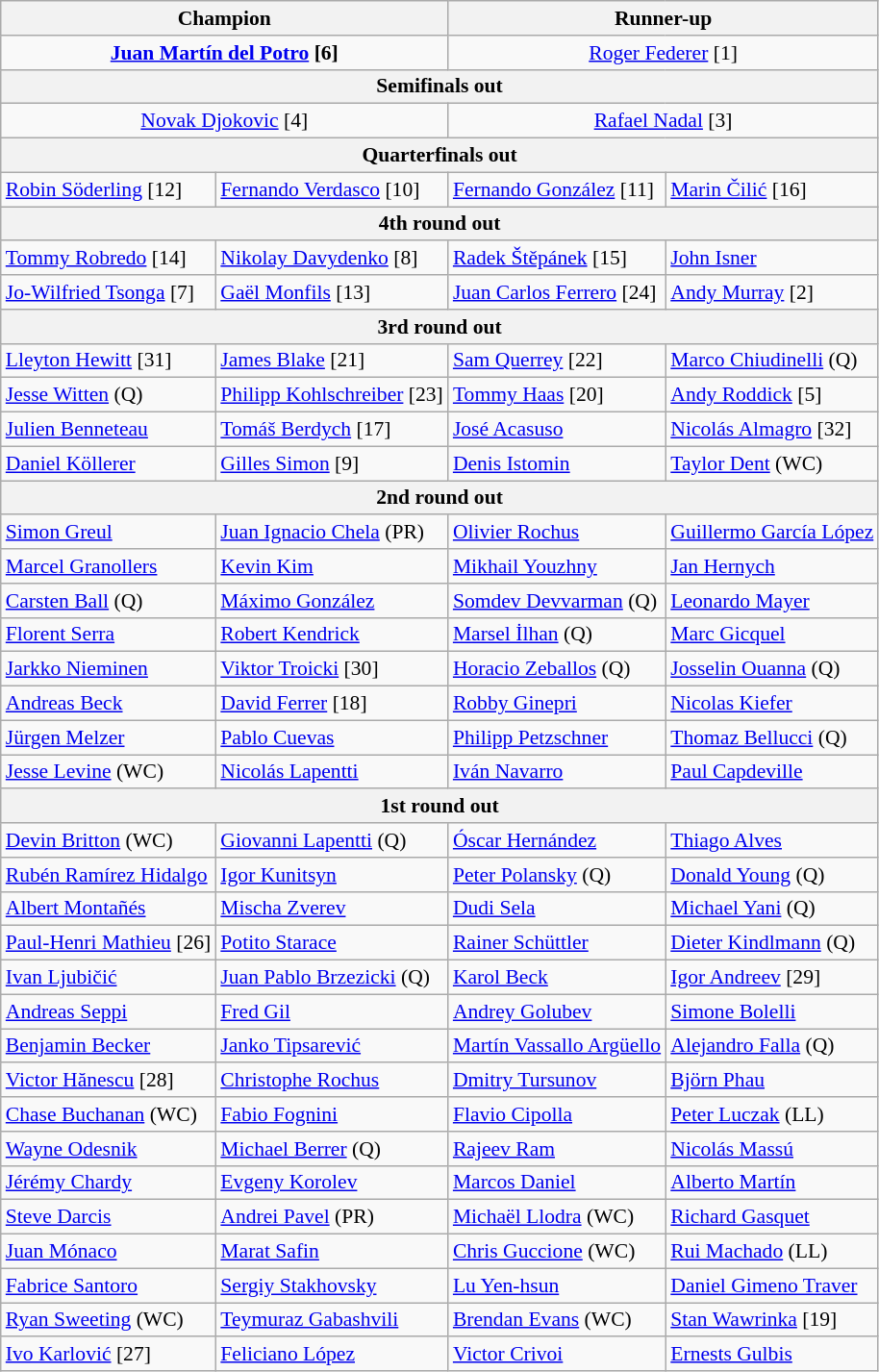<table class="wikitable collapsible collapsed" style="font-size:90%">
<tr>
<th colspan="2"><strong>Champion</strong></th>
<th colspan="2">Runner-up</th>
</tr>
<tr>
<td style="text-align:center;" colspan="2"><strong> <a href='#'>Juan Martín del Potro</a> [6]</strong></td>
<td style="text-align:center;" colspan="2"> <a href='#'>Roger Federer</a> [1]</td>
</tr>
<tr>
<th colspan="4">Semifinals out</th>
</tr>
<tr>
<td style="text-align:center;" colspan="2"> <a href='#'>Novak Djokovic</a> [4]</td>
<td style="text-align:center;" colspan="2"> <a href='#'>Rafael Nadal</a> [3]</td>
</tr>
<tr>
<th colspan="4">Quarterfinals out</th>
</tr>
<tr>
<td> <a href='#'>Robin Söderling</a> [12]</td>
<td> <a href='#'>Fernando Verdasco</a> [10]</td>
<td> <a href='#'>Fernando González</a> [11]</td>
<td> <a href='#'>Marin Čilić</a> [16]</td>
</tr>
<tr>
<th colspan="4">4th round out</th>
</tr>
<tr>
<td> <a href='#'>Tommy Robredo</a> [14]</td>
<td> <a href='#'>Nikolay Davydenko</a> [8]</td>
<td> <a href='#'>Radek Štěpánek</a> [15]</td>
<td> <a href='#'>John Isner</a></td>
</tr>
<tr>
<td> <a href='#'>Jo-Wilfried Tsonga</a> [7]</td>
<td> <a href='#'>Gaël Monfils</a> [13]</td>
<td> <a href='#'>Juan Carlos Ferrero</a> [24]</td>
<td> <a href='#'>Andy Murray</a> [2]</td>
</tr>
<tr>
<th colspan="4">3rd round out</th>
</tr>
<tr>
<td> <a href='#'>Lleyton Hewitt</a> [31]</td>
<td> <a href='#'>James Blake</a> [21]</td>
<td> <a href='#'>Sam Querrey</a> [22]</td>
<td> <a href='#'>Marco Chiudinelli</a> (Q)</td>
</tr>
<tr>
<td> <a href='#'>Jesse Witten</a> (Q)</td>
<td> <a href='#'>Philipp Kohlschreiber</a> [23]</td>
<td> <a href='#'>Tommy Haas</a> [20]</td>
<td> <a href='#'>Andy Roddick</a> [5]</td>
</tr>
<tr>
<td> <a href='#'>Julien Benneteau</a></td>
<td> <a href='#'>Tomáš Berdych</a> [17]</td>
<td> <a href='#'>José Acasuso</a></td>
<td> <a href='#'>Nicolás Almagro</a> [32]</td>
</tr>
<tr>
<td> <a href='#'>Daniel Köllerer</a></td>
<td> <a href='#'>Gilles Simon</a> [9]</td>
<td> <a href='#'>Denis Istomin</a></td>
<td> <a href='#'>Taylor Dent</a> (WC)</td>
</tr>
<tr>
<th colspan="4">2nd round out</th>
</tr>
<tr>
<td> <a href='#'>Simon Greul</a></td>
<td> <a href='#'>Juan Ignacio Chela</a> (PR)</td>
<td> <a href='#'>Olivier Rochus</a></td>
<td> <a href='#'>Guillermo García López</a></td>
</tr>
<tr>
<td> <a href='#'>Marcel Granollers</a></td>
<td> <a href='#'>Kevin Kim</a></td>
<td> <a href='#'>Mikhail Youzhny</a></td>
<td> <a href='#'>Jan Hernych</a></td>
</tr>
<tr>
<td> <a href='#'>Carsten Ball</a> (Q)</td>
<td> <a href='#'>Máximo González</a></td>
<td> <a href='#'>Somdev Devvarman</a> (Q)</td>
<td> <a href='#'>Leonardo Mayer</a></td>
</tr>
<tr>
<td> <a href='#'>Florent Serra</a></td>
<td> <a href='#'>Robert Kendrick</a></td>
<td> <a href='#'>Marsel İlhan</a> (Q)</td>
<td> <a href='#'>Marc Gicquel</a></td>
</tr>
<tr>
<td> <a href='#'>Jarkko Nieminen</a></td>
<td> <a href='#'>Viktor Troicki</a> [30]</td>
<td> <a href='#'>Horacio Zeballos</a> (Q)</td>
<td> <a href='#'>Josselin Ouanna</a> (Q)</td>
</tr>
<tr>
<td> <a href='#'>Andreas Beck</a></td>
<td> <a href='#'>David Ferrer</a> [18]</td>
<td> <a href='#'>Robby Ginepri</a></td>
<td> <a href='#'>Nicolas Kiefer</a></td>
</tr>
<tr>
<td> <a href='#'>Jürgen Melzer</a></td>
<td> <a href='#'>Pablo Cuevas</a></td>
<td> <a href='#'>Philipp Petzschner</a></td>
<td> <a href='#'>Thomaz Bellucci</a> (Q)</td>
</tr>
<tr>
<td> <a href='#'>Jesse Levine</a> (WC)</td>
<td> <a href='#'>Nicolás Lapentti</a></td>
<td> <a href='#'>Iván Navarro</a></td>
<td> <a href='#'>Paul Capdeville</a></td>
</tr>
<tr>
<th colspan="4">1st round out</th>
</tr>
<tr>
<td> <a href='#'>Devin Britton</a> (WC)</td>
<td> <a href='#'>Giovanni Lapentti</a> (Q)</td>
<td> <a href='#'>Óscar Hernández</a></td>
<td> <a href='#'>Thiago Alves</a></td>
</tr>
<tr>
<td> <a href='#'>Rubén Ramírez Hidalgo</a></td>
<td> <a href='#'>Igor Kunitsyn</a></td>
<td> <a href='#'>Peter Polansky</a> (Q)</td>
<td> <a href='#'>Donald Young</a> (Q)</td>
</tr>
<tr>
<td> <a href='#'>Albert Montañés</a></td>
<td> <a href='#'>Mischa Zverev</a></td>
<td> <a href='#'>Dudi Sela</a></td>
<td> <a href='#'>Michael Yani</a> (Q)</td>
</tr>
<tr>
<td> <a href='#'>Paul-Henri Mathieu</a> [26]</td>
<td> <a href='#'>Potito Starace</a></td>
<td> <a href='#'>Rainer Schüttler</a></td>
<td> <a href='#'>Dieter Kindlmann</a> (Q)</td>
</tr>
<tr>
<td> <a href='#'>Ivan Ljubičić</a></td>
<td> <a href='#'>Juan Pablo Brzezicki</a> (Q)</td>
<td> <a href='#'>Karol Beck</a></td>
<td> <a href='#'>Igor Andreev</a> [29]</td>
</tr>
<tr>
<td> <a href='#'>Andreas Seppi</a></td>
<td> <a href='#'>Fred Gil</a></td>
<td> <a href='#'>Andrey Golubev</a></td>
<td> <a href='#'>Simone Bolelli</a></td>
</tr>
<tr>
<td> <a href='#'>Benjamin Becker</a></td>
<td> <a href='#'>Janko Tipsarević</a></td>
<td> <a href='#'>Martín Vassallo Argüello</a></td>
<td> <a href='#'>Alejandro Falla</a> (Q)</td>
</tr>
<tr>
<td> <a href='#'>Victor Hănescu</a> [28]</td>
<td> <a href='#'>Christophe Rochus</a></td>
<td> <a href='#'>Dmitry Tursunov</a></td>
<td> <a href='#'>Björn Phau</a></td>
</tr>
<tr>
<td> <a href='#'>Chase Buchanan</a> (WC)</td>
<td> <a href='#'>Fabio Fognini</a></td>
<td> <a href='#'>Flavio Cipolla</a></td>
<td> <a href='#'>Peter Luczak</a> (LL)</td>
</tr>
<tr>
<td> <a href='#'>Wayne Odesnik</a></td>
<td> <a href='#'>Michael Berrer</a> (Q)</td>
<td> <a href='#'>Rajeev Ram</a></td>
<td> <a href='#'>Nicolás Massú</a></td>
</tr>
<tr>
<td> <a href='#'>Jérémy Chardy</a></td>
<td> <a href='#'>Evgeny Korolev</a></td>
<td> <a href='#'>Marcos Daniel</a></td>
<td> <a href='#'>Alberto Martín</a></td>
</tr>
<tr>
<td> <a href='#'>Steve Darcis</a></td>
<td> <a href='#'>Andrei Pavel</a> (PR)</td>
<td> <a href='#'>Michaël Llodra</a> (WC)</td>
<td> <a href='#'>Richard Gasquet</a></td>
</tr>
<tr>
<td> <a href='#'>Juan Mónaco</a></td>
<td> <a href='#'>Marat Safin</a></td>
<td> <a href='#'>Chris Guccione</a> (WC)</td>
<td> <a href='#'>Rui Machado</a> (LL)</td>
</tr>
<tr>
<td> <a href='#'>Fabrice Santoro</a></td>
<td> <a href='#'>Sergiy Stakhovsky</a></td>
<td> <a href='#'>Lu Yen-hsun</a></td>
<td> <a href='#'>Daniel Gimeno Traver</a></td>
</tr>
<tr>
<td> <a href='#'>Ryan Sweeting</a> (WC)</td>
<td> <a href='#'>Teymuraz Gabashvili</a></td>
<td> <a href='#'>Brendan Evans</a> (WC)</td>
<td> <a href='#'>Stan Wawrinka</a> [19]</td>
</tr>
<tr>
<td> <a href='#'>Ivo Karlović</a> [27]</td>
<td> <a href='#'>Feliciano López</a></td>
<td> <a href='#'>Victor Crivoi</a></td>
<td> <a href='#'>Ernests Gulbis</a></td>
</tr>
</table>
